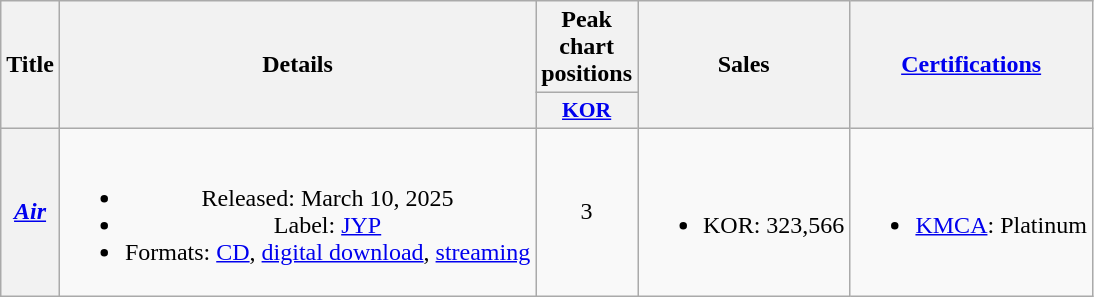<table class="wikitable plainrowheaders" style="text-align:center">
<tr>
<th scope="col" rowspan="2">Title</th>
<th scope="col" rowspan="2">Details</th>
<th scope="col">Peak chart positions</th>
<th scope="col" rowspan="2">Sales</th>
<th scope="col" rowspan="2"><a href='#'>Certifications</a></th>
</tr>
<tr>
<th scope="col" style="width:3em;font-size:90%"><a href='#'>KOR</a><br></th>
</tr>
<tr>
<th scope="row"><em><a href='#'>Air</a></em></th>
<td><br><ul><li>Released: March 10, 2025</li><li>Label: <a href='#'>JYP</a></li><li>Formats: <a href='#'>CD</a>, <a href='#'>digital download</a>, <a href='#'>streaming</a></li></ul></td>
<td>3</td>
<td><br><ul><li>KOR: 323,566</li></ul></td>
<td><br><ul><li><a href='#'>KMCA</a>: Platinum</li></ul></td>
</tr>
</table>
